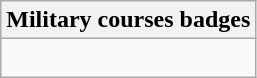<table class="wikitable">
<tr>
<th>Military courses badges</th>
</tr>
<tr>
<td><br></td>
</tr>
</table>
